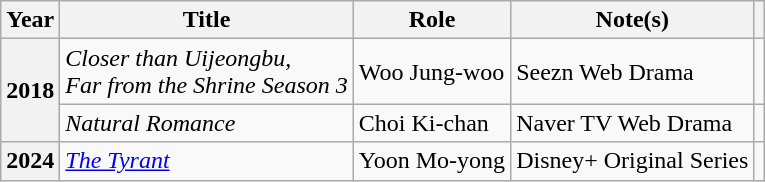<table class="wikitable plainrowheaders sortable">
<tr>
<th scope="col">Year</th>
<th scope="col">Title</th>
<th scope="col">Role</th>
<th scope="col">Note(s)</th>
<th scope="col" class="unsortable"></th>
</tr>
<tr>
<th scope="row" rowspan="2">2018</th>
<td><em>Closer than Uijeongbu,<br>Far from the Shrine Season 3</em></td>
<td>Woo Jung-woo</td>
<td>Seezn Web Drama</td>
<td></td>
</tr>
<tr>
<td><em>Natural Romance</em></td>
<td>Choi Ki-chan</td>
<td>Naver TV Web Drama</td>
<td></td>
</tr>
<tr>
<th scope="row">2024</th>
<td><em><a href='#'>The Tyrant</a></em></td>
<td>Yoon Mo-yong</td>
<td>Disney+ Original Series</td>
<td></td>
</tr>
</table>
